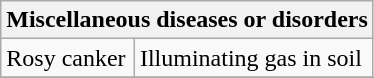<table class="wikitable" style="clear">
<tr>
<th colspan=2><strong>Miscellaneous diseases or disorders</strong></th>
</tr>
<tr>
<td>Rosy canker</td>
<td>Illuminating gas in soil</td>
</tr>
<tr>
</tr>
</table>
